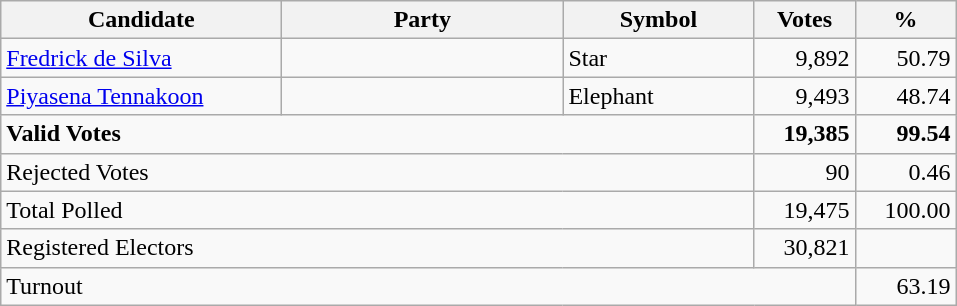<table class="wikitable" border="1" style="text-align:right;">
<tr>
<th align=left width="180">Candidate</th>
<th align=left width="180">Party</th>
<th align=left width="120">Symbol</th>
<th align=left width="60">Votes</th>
<th align=left width="60">%</th>
</tr>
<tr>
<td align=left><a href='#'>Fredrick de Silva</a></td>
<td></td>
<td align=left>Star</td>
<td align=right>9,892</td>
<td align=right>50.79</td>
</tr>
<tr>
<td align=left><a href='#'>Piyasena Tennakoon</a></td>
<td></td>
<td align=left>Elephant</td>
<td align=right>9,493</td>
<td align=right>48.74</td>
</tr>
<tr>
<td align=left colspan=3><strong>Valid Votes</strong></td>
<td align=right><strong>19,385</strong></td>
<td align=right><strong>99.54</strong></td>
</tr>
<tr>
<td align=left colspan=3>Rejected Votes</td>
<td align=right>90</td>
<td align=right>0.46</td>
</tr>
<tr>
<td align=left colspan=3>Total Polled</td>
<td align=right>19,475</td>
<td align=right>100.00</td>
</tr>
<tr>
<td align=left colspan=3>Registered Electors</td>
<td align=right>30,821</td>
<td></td>
</tr>
<tr>
<td align=left colspan=4>Turnout</td>
<td align=right>63.19</td>
</tr>
</table>
